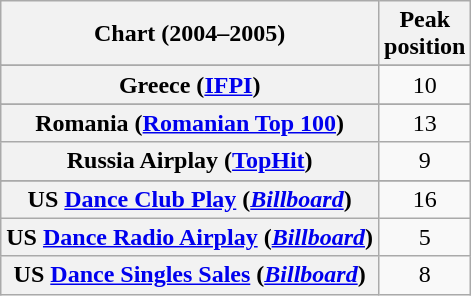<table class="wikitable sortable plainrowheaders" style="text-align:center">
<tr>
<th>Chart (2004–2005)</th>
<th>Peak<br>position</th>
</tr>
<tr>
</tr>
<tr>
</tr>
<tr>
</tr>
<tr>
</tr>
<tr>
<th scope="row">Greece (<a href='#'>IFPI</a>)</th>
<td>10</td>
</tr>
<tr>
</tr>
<tr>
</tr>
<tr>
</tr>
<tr>
<th scope="row">Romania (<a href='#'>Romanian Top 100</a>)</th>
<td>13</td>
</tr>
<tr>
<th scope="row">Russia Airplay (<a href='#'>TopHit</a>)</th>
<td>9</td>
</tr>
<tr>
</tr>
<tr>
</tr>
<tr>
</tr>
<tr>
</tr>
<tr>
<th scope="row">US <a href='#'>Dance Club Play</a> (<em><a href='#'>Billboard</a></em>)<br></th>
<td>16</td>
</tr>
<tr>
<th scope="row">US <a href='#'>Dance Radio Airplay</a> (<em><a href='#'>Billboard</a></em>)</th>
<td>5</td>
</tr>
<tr>
<th scope="row">US <a href='#'>Dance Singles Sales</a> (<em><a href='#'>Billboard</a></em>)<br></th>
<td>8</td>
</tr>
</table>
